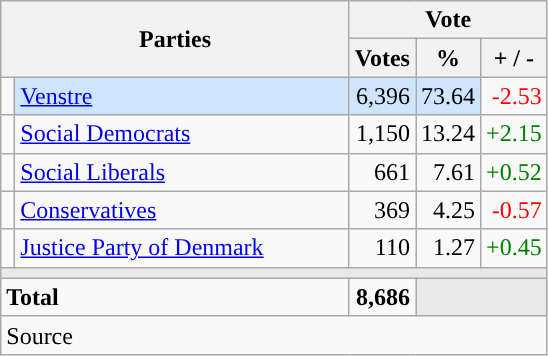<table class="wikitable" style="text-align:right;">
<tr>
<th style="text-align:centre;" rowspan="2" colspan="2" width="225">Parties</th>
<th colspan="3">Vote</th>
</tr>
<tr>
<th width="15">Votes</th>
<th width="15">%</th>
<th width="15">+ / -</th>
</tr>
<tr>
<td width="2" style="color:inherit;background:"></td>
<td bgcolor=#cfe5fe  align="left"><a href='#'>Venstre</a></td>
<td bgcolor=#cfe5fe>6,396</td>
<td bgcolor=#cfe5fe>73.64</td>
<td style=color:red;>-2.53</td>
</tr>
<tr>
<td width="2" style="color:inherit;background:"></td>
<td align="left"><a href='#'>Social Democrats</a></td>
<td>1,150</td>
<td>13.24</td>
<td style=color:green;>+2.15</td>
</tr>
<tr>
<td width="2" style="color:inherit;background:"></td>
<td align="left"><a href='#'>Social Liberals</a></td>
<td>661</td>
<td>7.61</td>
<td style=color:green;>+0.52</td>
</tr>
<tr>
<td width="2" style="color:inherit;background:"></td>
<td align="left"><a href='#'>Conservatives</a></td>
<td>369</td>
<td>4.25</td>
<td style=color:red;>-0.57</td>
</tr>
<tr>
<td width="2" style="color:inherit;background:"></td>
<td align="left"><a href='#'>Justice Party of Denmark</a></td>
<td>110</td>
<td>1.27</td>
<td style=color:green;>+0.45</td>
</tr>
<tr>
<td colspan="7" bgcolor="#E9E9E9"></td>
</tr>
<tr>
<td align="left" colspan="2"><strong>Total</strong></td>
<td><strong>8,686</strong></td>
<td bgcolor="#E9E9E9" colspan="2"></td>
</tr>
<tr>
<td align="left" colspan="6">Source</td>
</tr>
</table>
